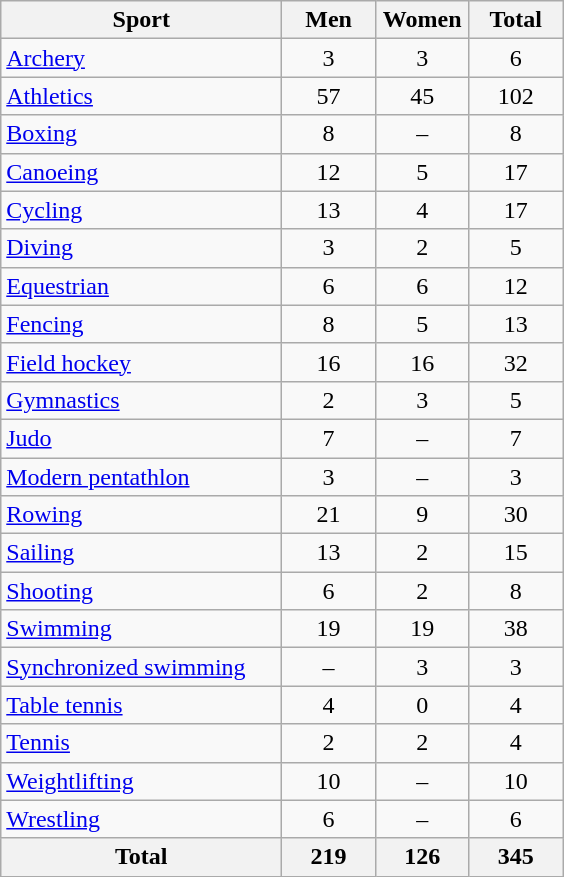<table class="wikitable sortable" style="text-align:center">
<tr>
<th width=180>Sport</th>
<th width=55>Men</th>
<th width=55>Women</th>
<th width=55>Total</th>
</tr>
<tr>
<td align=left><a href='#'>Archery</a></td>
<td>3</td>
<td>3</td>
<td>6</td>
</tr>
<tr>
<td align=left><a href='#'>Athletics</a></td>
<td>57</td>
<td>45</td>
<td>102</td>
</tr>
<tr>
<td align=left><a href='#'>Boxing</a></td>
<td>8</td>
<td>–</td>
<td>8</td>
</tr>
<tr>
<td align=left><a href='#'>Canoeing</a></td>
<td>12</td>
<td>5</td>
<td>17</td>
</tr>
<tr>
<td align=left><a href='#'>Cycling</a></td>
<td>13</td>
<td>4</td>
<td>17</td>
</tr>
<tr>
<td align=left><a href='#'>Diving</a></td>
<td>3</td>
<td>2</td>
<td>5</td>
</tr>
<tr>
<td align=left><a href='#'>Equestrian</a></td>
<td>6</td>
<td>6</td>
<td>12</td>
</tr>
<tr>
<td align=left><a href='#'>Fencing</a></td>
<td>8</td>
<td>5</td>
<td>13</td>
</tr>
<tr>
<td align=left><a href='#'>Field hockey</a></td>
<td>16</td>
<td>16</td>
<td>32</td>
</tr>
<tr>
<td align=left><a href='#'>Gymnastics</a></td>
<td>2</td>
<td>3</td>
<td>5</td>
</tr>
<tr>
<td align=left><a href='#'>Judo</a></td>
<td>7</td>
<td>–</td>
<td>7</td>
</tr>
<tr>
<td align=left><a href='#'>Modern pentathlon</a></td>
<td>3</td>
<td>–</td>
<td>3</td>
</tr>
<tr>
<td align=left><a href='#'>Rowing</a></td>
<td>21</td>
<td>9</td>
<td>30</td>
</tr>
<tr>
<td align=left><a href='#'>Sailing</a></td>
<td>13</td>
<td>2</td>
<td>15</td>
</tr>
<tr>
<td align=left><a href='#'>Shooting</a></td>
<td>6</td>
<td>2</td>
<td>8</td>
</tr>
<tr>
<td align=left><a href='#'>Swimming</a></td>
<td>19</td>
<td>19</td>
<td>38</td>
</tr>
<tr>
<td align=left><a href='#'>Synchronized swimming</a></td>
<td>–</td>
<td>3</td>
<td>3</td>
</tr>
<tr>
<td align=left><a href='#'>Table tennis</a></td>
<td>4</td>
<td>0</td>
<td>4</td>
</tr>
<tr>
<td align=left><a href='#'>Tennis</a></td>
<td>2</td>
<td>2</td>
<td>4</td>
</tr>
<tr>
<td align=left><a href='#'>Weightlifting</a></td>
<td>10</td>
<td>–</td>
<td>10</td>
</tr>
<tr>
<td align=left><a href='#'>Wrestling</a></td>
<td>6</td>
<td>–</td>
<td>6</td>
</tr>
<tr>
<th>Total</th>
<th>219</th>
<th>126</th>
<th>345</th>
</tr>
</table>
